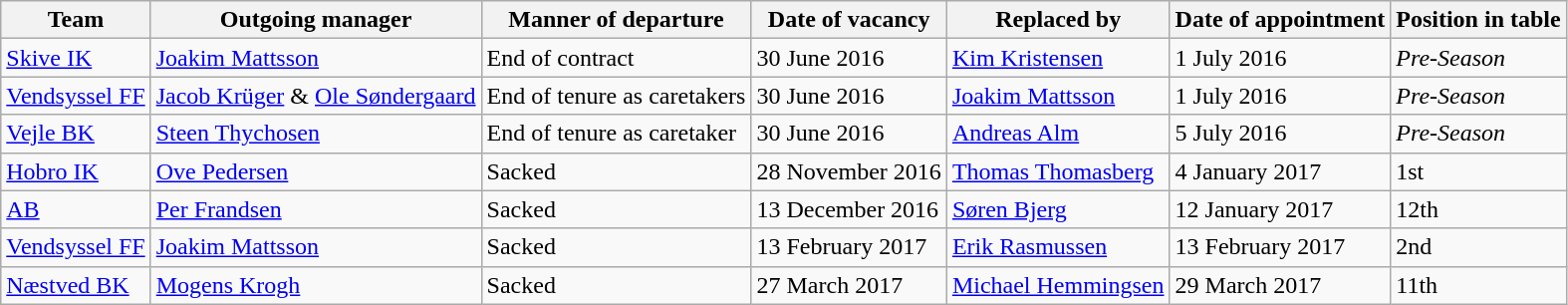<table class="wikitable">
<tr>
<th>Team</th>
<th>Outgoing manager</th>
<th>Manner of departure</th>
<th>Date of vacancy</th>
<th>Replaced by</th>
<th>Date of appointment</th>
<th>Position in table</th>
</tr>
<tr>
<td><a href='#'>Skive IK</a></td>
<td> <a href='#'>Joakim Mattsson</a></td>
<td>End of contract</td>
<td>30 June 2016</td>
<td> <a href='#'>Kim Kristensen</a></td>
<td>1 July 2016</td>
<td><em>Pre-Season</em></td>
</tr>
<tr>
<td><a href='#'>Vendsyssel FF</a></td>
<td> <a href='#'>Jacob Krüger</a> & <a href='#'>Ole Søndergaard</a></td>
<td>End of tenure as caretakers</td>
<td>30 June 2016</td>
<td> <a href='#'>Joakim Mattsson</a></td>
<td>1 July 2016</td>
<td><em>Pre-Season</em></td>
</tr>
<tr>
<td><a href='#'>Vejle BK</a></td>
<td> <a href='#'>Steen Thychosen</a></td>
<td>End of tenure as caretaker</td>
<td>30 June 2016</td>
<td> <a href='#'>Andreas Alm</a></td>
<td>5 July 2016</td>
<td><em>Pre-Season</em></td>
</tr>
<tr>
<td><a href='#'>Hobro IK</a></td>
<td> <a href='#'>Ove Pedersen</a></td>
<td>Sacked</td>
<td>28 November 2016</td>
<td> <a href='#'>Thomas Thomasberg</a></td>
<td>4 January 2017</td>
<td>1st</td>
</tr>
<tr>
<td><a href='#'>AB</a></td>
<td> <a href='#'>Per Frandsen</a></td>
<td>Sacked</td>
<td>13 December 2016</td>
<td> <a href='#'>Søren Bjerg</a></td>
<td>12 January 2017</td>
<td>12th</td>
</tr>
<tr>
<td><a href='#'>Vendsyssel FF</a></td>
<td> <a href='#'>Joakim Mattsson</a></td>
<td>Sacked</td>
<td>13 February 2017</td>
<td> <a href='#'>Erik Rasmussen</a></td>
<td>13 February 2017</td>
<td>2nd</td>
</tr>
<tr>
<td><a href='#'>Næstved BK</a></td>
<td> <a href='#'>Mogens Krogh</a></td>
<td>Sacked</td>
<td>27 March 2017</td>
<td> <a href='#'>Michael Hemmingsen</a></td>
<td>29 March 2017</td>
<td>11th</td>
</tr>
</table>
